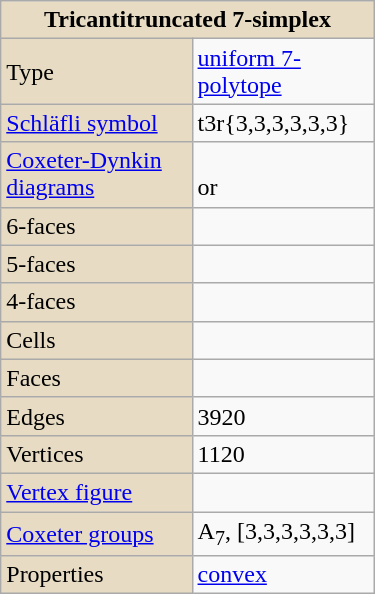<table class="wikitable" align="right" style="margin-left:10px" width="250">
<tr>
<th style="background:#e7dcc3;" colspan="2">Tricantitruncated 7-simplex</th>
</tr>
<tr>
<td style="background:#e7dcc3;">Type</td>
<td><a href='#'>uniform 7-polytope</a></td>
</tr>
<tr>
<td style="background:#e7dcc3;"><a href='#'>Schläfli symbol</a></td>
<td>t3r{3,3,3,3,3,3}<br></td>
</tr>
<tr>
<td style="background:#e7dcc3;"><a href='#'>Coxeter-Dynkin diagrams</a></td>
<td><br>or </td>
</tr>
<tr>
<td style="background:#e7dcc3;">6-faces</td>
<td></td>
</tr>
<tr>
<td style="background:#e7dcc3;">5-faces</td>
<td></td>
</tr>
<tr>
<td style="background:#e7dcc3;">4-faces</td>
<td></td>
</tr>
<tr>
<td style="background:#e7dcc3;">Cells</td>
<td></td>
</tr>
<tr>
<td style="background:#e7dcc3;">Faces</td>
<td></td>
</tr>
<tr>
<td style="background:#e7dcc3;">Edges</td>
<td>3920</td>
</tr>
<tr>
<td style="background:#e7dcc3;">Vertices</td>
<td>1120</td>
</tr>
<tr>
<td style="background:#e7dcc3;"><a href='#'>Vertex figure</a></td>
<td></td>
</tr>
<tr>
<td style="background:#e7dcc3;"><a href='#'>Coxeter groups</a></td>
<td>A<sub>7</sub>, [3,3,3,3,3,3]</td>
</tr>
<tr>
<td style="background:#e7dcc3;">Properties</td>
<td><a href='#'>convex</a></td>
</tr>
</table>
